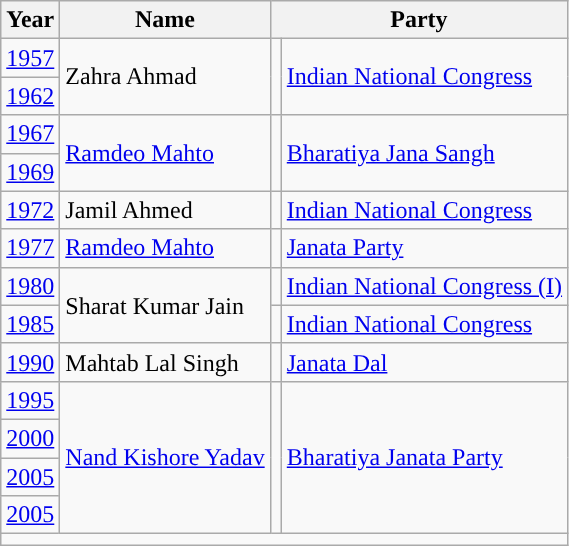<table class="wikitable">
<tr>
<th>Year</th>
<th>Name</th>
<th colspan="2">Party</th>
</tr>
<tr>
<td><a href='#'>1957</a></td>
<td rowspan="2">Zahra Ahmad</td>
<td rowspan="2" style="background-color: "></td>
<td rowspan="2"><a href='#'>Indian National Congress</a></td>
</tr>
<tr>
<td><a href='#'>1962</a></td>
</tr>
<tr>
<td><a href='#'>1967</a></td>
<td rowspan="2"><a href='#'>Ramdeo Mahto</a></td>
<td rowspan="2" style="background-color: "></td>
<td rowspan="2"><a href='#'>Bharatiya Jana Sangh</a></td>
</tr>
<tr>
<td><a href='#'>1969</a></td>
</tr>
<tr>
<td><a href='#'>1972</a></td>
<td>Jamil Ahmed</td>
<td style="background-color: "></td>
<td><a href='#'>Indian National Congress</a></td>
</tr>
<tr>
<td><a href='#'>1977</a></td>
<td><a href='#'>Ramdeo Mahto</a></td>
<td style="background-color: "></td>
<td><a href='#'>Janata Party</a></td>
</tr>
<tr>
<td><a href='#'>1980</a></td>
<td rowspan="2">Sharat Kumar Jain</td>
<td style="background-color: "></td>
<td><a href='#'>Indian National Congress (I)</a></td>
</tr>
<tr>
<td><a href='#'>1985</a></td>
<td style="background-color: "></td>
<td><a href='#'>Indian National Congress</a></td>
</tr>
<tr>
<td><a href='#'>1990</a></td>
<td>Mahtab Lal Singh</td>
<td style="background-color: "></td>
<td><a href='#'>Janata Dal</a></td>
</tr>
<tr>
<td><a href='#'>1995</a></td>
<td rowspan="4"><a href='#'>Nand Kishore Yadav</a></td>
<td rowspan="4" style="background-color: "></td>
<td rowspan="4"><a href='#'>Bharatiya Janata Party</a></td>
</tr>
<tr>
<td><a href='#'>2000</a></td>
</tr>
<tr>
<td><a href='#'>2005</a></td>
</tr>
<tr>
<td><a href='#'>2005</a></td>
</tr>
<tr>
<td colspan="4"></td>
</tr>
</table>
